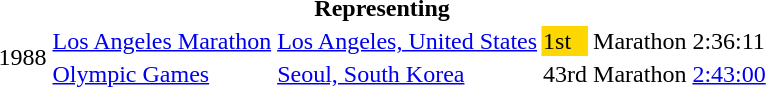<table>
<tr>
<th colspan="6">Representing </th>
</tr>
<tr>
<td rowspan=2>1988</td>
<td><a href='#'>Los Angeles Marathon</a></td>
<td><a href='#'>Los Angeles, United States</a></td>
<td bgcolor=gold>1st</td>
<td>Marathon</td>
<td>2:36:11</td>
</tr>
<tr>
<td><a href='#'>Olympic Games</a></td>
<td><a href='#'>Seoul, South Korea</a></td>
<td>43rd</td>
<td>Marathon</td>
<td><a href='#'>2:43:00</a></td>
</tr>
</table>
